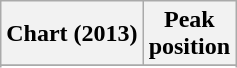<table class="wikitable sortable">
<tr>
<th align="left">Chart (2013)</th>
<th align="center">Peak<br>position</th>
</tr>
<tr>
</tr>
<tr>
</tr>
</table>
